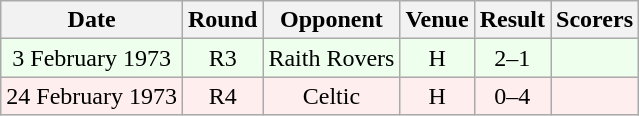<table class="wikitable sortable" style="font-size:100%; text-align:center">
<tr>
<th>Date</th>
<th>Round</th>
<th>Opponent</th>
<th>Venue</th>
<th>Result</th>
<th>Scorers</th>
</tr>
<tr bgcolor = "#EEFFEE">
<td>3 February 1973</td>
<td>R3</td>
<td>Raith Rovers</td>
<td>H</td>
<td>2–1</td>
<td></td>
</tr>
<tr bgcolor = "#FFEEEE">
<td>24 February 1973</td>
<td>R4</td>
<td>Celtic</td>
<td>H</td>
<td>0–4</td>
<td></td>
</tr>
</table>
